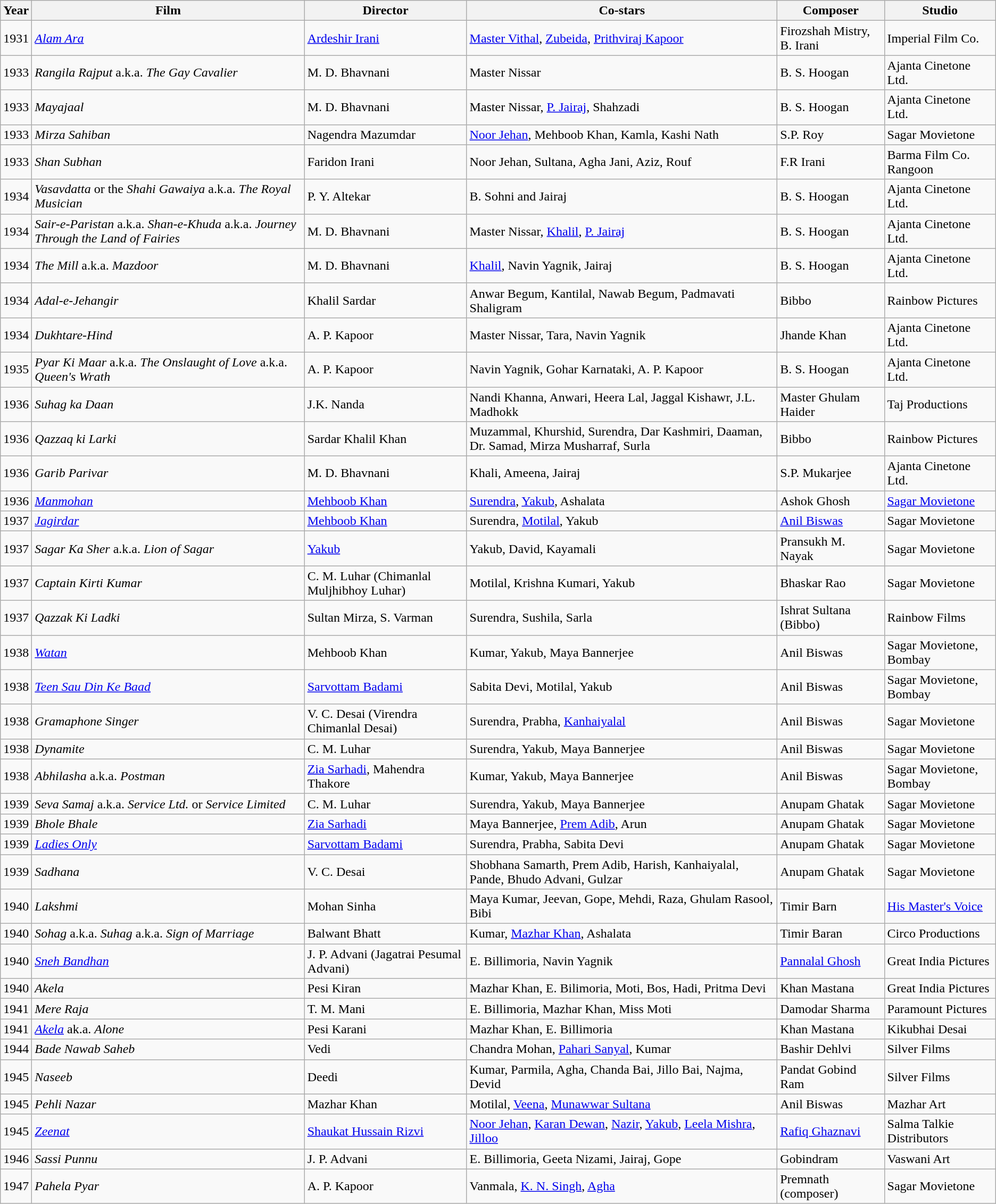<table class="wikitable">
<tr>
<th>Year</th>
<th>Film</th>
<th>Director</th>
<th>Co-stars</th>
<th>Composer</th>
<th>Studio</th>
</tr>
<tr>
<td>1931</td>
<td><em><a href='#'>Alam Ara</a></em></td>
<td><a href='#'>Ardeshir Irani</a></td>
<td><a href='#'>Master Vithal</a>, <a href='#'>Zubeida</a>, <a href='#'>Prithviraj Kapoor</a></td>
<td>Firozshah Mistry, B. Irani</td>
<td>Imperial Film Co.</td>
</tr>
<tr>
<td>1933</td>
<td><em>Rangila Rajput</em> a.k.a. <em>The Gay Cavalier</em></td>
<td>M. D. Bhavnani</td>
<td>Master Nissar</td>
<td>B. S. Hoogan</td>
<td>Ajanta Cinetone Ltd.</td>
</tr>
<tr>
<td>1933</td>
<td><em>Mayajaal</em></td>
<td>M. D. Bhavnani</td>
<td>Master Nissar, <a href='#'>P. Jairaj</a>, Shahzadi</td>
<td>B. S. Hoogan</td>
<td>Ajanta Cinetone Ltd.</td>
</tr>
<tr>
<td>1933</td>
<td><em>Mirza Sahiban</em></td>
<td>Nagendra Mazumdar</td>
<td><a href='#'>Noor Jehan</a>, Mehboob Khan, Kamla, Kashi Nath</td>
<td>S.P. Roy</td>
<td>Sagar Movietone</td>
</tr>
<tr>
<td>1933</td>
<td><em>Shan Subhan</em></td>
<td>Faridon Irani</td>
<td>Noor Jehan, Sultana, Agha Jani, Aziz, Rouf</td>
<td>F.R Irani</td>
<td>Barma Film Co. Rangoon</td>
</tr>
<tr>
<td>1934</td>
<td><em>Vasavdatta</em> or the <em>Shahi Gawaiya</em> a.k.a. <em>The Royal Musician</em></td>
<td>P. Y. Altekar</td>
<td>B. Sohni and Jairaj</td>
<td>B. S. Hoogan</td>
<td>Ajanta Cinetone Ltd.</td>
</tr>
<tr>
<td>1934</td>
<td><em>Sair-e-Paristan</em> a.k.a. <em>Shan-e-Khuda</em> a.k.a. <em>Journey Through the Land of Fairies</em></td>
<td>M. D. Bhavnani</td>
<td>Master Nissar, <a href='#'>Khalil</a>, <a href='#'>P. Jairaj</a></td>
<td>B. S. Hoogan</td>
<td>Ajanta Cinetone Ltd.</td>
</tr>
<tr>
<td>1934</td>
<td><em>The Mill</em> a.k.a. <em>Mazdoor</em></td>
<td>M. D. Bhavnani</td>
<td><a href='#'>Khalil</a>, Navin Yagnik, Jairaj</td>
<td>B. S. Hoogan</td>
<td>Ajanta Cinetone Ltd.</td>
</tr>
<tr>
<td>1934</td>
<td><em>Adal-e-Jehangir</em></td>
<td>Khalil Sardar</td>
<td>Anwar Begum, Kantilal, Nawab Begum, Padmavati Shaligram</td>
<td>Bibbo</td>
<td>Rainbow Pictures</td>
</tr>
<tr>
<td>1934</td>
<td><em>Dukhtare-Hind</em></td>
<td>A. P. Kapoor</td>
<td>Master Nissar, Tara, Navin Yagnik</td>
<td>Jhande Khan</td>
<td>Ajanta Cinetone Ltd.</td>
</tr>
<tr>
<td>1935</td>
<td><em>Pyar Ki Maar</em> a.k.a. <em>The Onslaught of Love</em> a.k.a. <em>Queen's Wrath</em></td>
<td>A. P. Kapoor</td>
<td>Navin Yagnik, Gohar Karnataki, A. P. Kapoor</td>
<td>B. S. Hoogan</td>
<td>Ajanta Cinetone Ltd.</td>
</tr>
<tr>
<td>1936</td>
<td><em>Suhag ka Daan</em></td>
<td>J.K. Nanda</td>
<td>Nandi Khanna, Anwari, Heera Lal, Jaggal Kishawr, J.L. Madhokk</td>
<td>Master Ghulam Haider</td>
<td>Taj Productions</td>
</tr>
<tr>
<td>1936</td>
<td><em>Qazzaq ki Larki</em></td>
<td>Sardar Khalil Khan</td>
<td>Muzammal, Khurshid, Surendra, Dar Kashmiri, Daaman, Dr. Samad, Mirza Musharraf, Surla</td>
<td>Bibbo</td>
<td>Rainbow Pictures</td>
</tr>
<tr>
<td>1936</td>
<td><em>Garib Parivar</em></td>
<td>M. D. Bhavnani</td>
<td>Khali, Ameena, Jairaj</td>
<td>S.P. Mukarjee</td>
<td>Ajanta Cinetone Ltd.</td>
</tr>
<tr>
<td>1936</td>
<td><em><a href='#'>Manmohan</a></em></td>
<td><a href='#'>Mehboob Khan</a></td>
<td><a href='#'>Surendra</a>, <a href='#'>Yakub</a>, Ashalata</td>
<td>Ashok Ghosh</td>
<td><a href='#'>Sagar Movietone</a></td>
</tr>
<tr>
<td>1937</td>
<td><em><a href='#'>Jagirdar</a></em></td>
<td><a href='#'>Mehboob Khan</a></td>
<td>Surendra, <a href='#'>Motilal</a>, Yakub</td>
<td><a href='#'>Anil Biswas</a></td>
<td>Sagar Movietone</td>
</tr>
<tr>
<td>1937</td>
<td><em>Sagar Ka Sher</em> a.k.a. <em>Lion of Sagar</em></td>
<td><a href='#'>Yakub</a></td>
<td>Yakub, David, Kayamali</td>
<td>Pransukh M. Nayak</td>
<td>Sagar Movietone</td>
</tr>
<tr>
<td>1937</td>
<td><em>Captain Kirti Kumar</em></td>
<td>C. M. Luhar (Chimanlal Muljhibhoy Luhar)</td>
<td>Motilal, Krishna Kumari, Yakub</td>
<td>Bhaskar Rao</td>
<td>Sagar Movietone</td>
</tr>
<tr>
<td>1937</td>
<td><em>Qazzak Ki Ladki</em></td>
<td>Sultan Mirza, S. Varman</td>
<td>Surendra, Sushila, Sarla</td>
<td>Ishrat Sultana (Bibbo)</td>
<td>Rainbow Films</td>
</tr>
<tr>
<td>1938</td>
<td><em><a href='#'>Watan</a></em></td>
<td>Mehboob Khan</td>
<td>Kumar, Yakub, Maya Bannerjee</td>
<td>Anil Biswas</td>
<td>Sagar Movietone, Bombay</td>
</tr>
<tr>
<td>1938</td>
<td><em><a href='#'>Teen Sau Din Ke Baad</a></em></td>
<td><a href='#'>Sarvottam Badami</a></td>
<td>Sabita Devi, Motilal, Yakub</td>
<td>Anil Biswas</td>
<td>Sagar Movietone, Bombay</td>
</tr>
<tr>
<td>1938</td>
<td><em>Gramaphone Singer</em></td>
<td>V. C. Desai (Virendra Chimanlal Desai)</td>
<td>Surendra, Prabha, <a href='#'>Kanhaiyalal</a></td>
<td>Anil Biswas</td>
<td>Sagar Movietone</td>
</tr>
<tr>
<td>1938</td>
<td><em>Dynamite</em></td>
<td>C. M. Luhar</td>
<td>Surendra, Yakub, Maya Bannerjee</td>
<td>Anil Biswas</td>
<td>Sagar Movietone</td>
</tr>
<tr>
<td>1938</td>
<td><em>Abhilasha</em> a.k.a. <em>Postman</em></td>
<td><a href='#'>Zia Sarhadi</a>, Mahendra Thakore</td>
<td>Kumar, Yakub, Maya Bannerjee</td>
<td>Anil Biswas</td>
<td>Sagar Movietone, Bombay</td>
</tr>
<tr>
<td>1939</td>
<td><em>Seva Samaj</em> a.k.a. <em>Service Ltd.</em> or <em>Service Limited</em></td>
<td>C. M. Luhar</td>
<td>Surendra, Yakub, Maya Bannerjee</td>
<td>Anupam Ghatak</td>
<td>Sagar Movietone</td>
</tr>
<tr>
<td>1939</td>
<td><em>Bhole Bhale</em></td>
<td><a href='#'>Zia Sarhadi</a></td>
<td>Maya Bannerjee, <a href='#'>Prem Adib</a>, Arun</td>
<td>Anupam Ghatak</td>
<td>Sagar Movietone</td>
</tr>
<tr>
<td>1939</td>
<td><em><a href='#'>Ladies Only</a></em></td>
<td><a href='#'>Sarvottam Badami</a></td>
<td>Surendra, Prabha, Sabita Devi</td>
<td>Anupam Ghatak</td>
<td>Sagar Movietone</td>
</tr>
<tr>
<td>1939</td>
<td><em>Sadhana</em></td>
<td>V. C. Desai</td>
<td>Shobhana Samarth, Prem Adib, Harish, Kanhaiyalal, Pande, Bhudo Advani, Gulzar</td>
<td>Anupam Ghatak</td>
<td>Sagar Movietone</td>
</tr>
<tr>
<td>1940</td>
<td><em>Lakshmi</em></td>
<td>Mohan Sinha</td>
<td>Maya Kumar, Jeevan, Gope, Mehdi, Raza, Ghulam Rasool, Bibi</td>
<td>Timir Barn</td>
<td><a href='#'>His Master's Voice</a></td>
</tr>
<tr>
<td>1940</td>
<td><em>Sohag</em> a.k.a. <em>Suhag</em> a.k.a. <em>Sign of Marriage</em></td>
<td>Balwant Bhatt</td>
<td>Kumar, <a href='#'>Mazhar Khan</a>, Ashalata</td>
<td>Timir Baran</td>
<td>Circo Productions</td>
</tr>
<tr>
<td>1940</td>
<td><em><a href='#'>Sneh Bandhan</a></em></td>
<td>J. P. Advani (Jagatrai Pesumal Advani)</td>
<td>E. Billimoria, Navin Yagnik</td>
<td><a href='#'>Pannalal Ghosh</a></td>
<td>Great India Pictures</td>
</tr>
<tr>
<td>1940</td>
<td><em>Akela</em></td>
<td>Pesi Kiran</td>
<td>Mazhar Khan, E. Bilimoria, Moti, Bos, Hadi, Pritma Devi</td>
<td>Khan Mastana</td>
<td>Great India Pictures</td>
</tr>
<tr>
<td>1941</td>
<td><em>Mere Raja</em></td>
<td>T. M. Mani</td>
<td>E. Billimoria, Mazhar Khan, Miss Moti</td>
<td>Damodar Sharma</td>
<td>Paramount Pictures</td>
</tr>
<tr>
<td>1941</td>
<td><em><a href='#'>Akela</a></em> ak.a. <em>Alone</em></td>
<td>Pesi Karani</td>
<td>Mazhar Khan, E. Billimoria</td>
<td>Khan Mastana</td>
<td>Kikubhai Desai</td>
</tr>
<tr>
<td>1944</td>
<td><em>Bade Nawab Saheb</em></td>
<td>Vedi</td>
<td>Chandra Mohan, <a href='#'>Pahari Sanyal</a>, Kumar</td>
<td>Bashir Dehlvi</td>
<td>Silver Films</td>
</tr>
<tr>
<td>1945</td>
<td><em>Naseeb</em></td>
<td>Deedi</td>
<td>Kumar, Parmila, Agha, Chanda Bai, Jillo Bai, Najma, Devid</td>
<td>Pandat Gobind Ram</td>
<td>Silver Films</td>
</tr>
<tr>
<td>1945</td>
<td><em>Pehli Nazar</em></td>
<td>Mazhar Khan</td>
<td>Motilal, <a href='#'>Veena</a>, <a href='#'>Munawwar Sultana</a></td>
<td>Anil Biswas</td>
<td>Mazhar Art</td>
</tr>
<tr>
<td>1945</td>
<td><em><a href='#'>Zeenat</a></em></td>
<td><a href='#'>Shaukat Hussain Rizvi</a></td>
<td><a href='#'>Noor Jehan</a>, <a href='#'>Karan Dewan</a>, <a href='#'>Nazir</a>, <a href='#'>Yakub</a>, <a href='#'>Leela Mishra</a>, <a href='#'>Jilloo</a></td>
<td><a href='#'>Rafiq Ghaznavi</a></td>
<td>Salma Talkie Distributors</td>
</tr>
<tr>
<td>1946</td>
<td><em>Sassi Punnu</em></td>
<td>J. P. Advani</td>
<td>E. Billimoria, Geeta Nizami, Jairaj, Gope</td>
<td>Gobindram</td>
<td>Vaswani Art</td>
</tr>
<tr>
<td>1947</td>
<td><em>Pahela Pyar</em></td>
<td>A. P. Kapoor</td>
<td>Vanmala, <a href='#'>K. N. Singh</a>, <a href='#'>Agha</a></td>
<td>Premnath (composer)</td>
<td>Sagar Movietone</td>
</tr>
</table>
